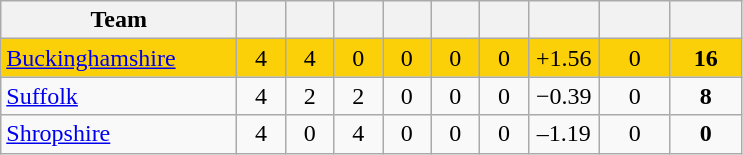<table class="wikitable" style="text-align:center">
<tr>
<th width="150">Team</th>
<th width="25"></th>
<th width="25"></th>
<th width="25"></th>
<th width="25"></th>
<th width="25"></th>
<th width="25"></th>
<th width="40"></th>
<th width="40"></th>
<th width="40"></th>
</tr>
<tr style="background:#fbd009">
<td style="text-align:left"><a href='#'>Buckinghamshire</a></td>
<td>4</td>
<td>4</td>
<td>0</td>
<td>0</td>
<td>0</td>
<td>0</td>
<td>+1.56</td>
<td>0</td>
<td><strong>16</strong></td>
</tr>
<tr>
<td style="text-align:left"><a href='#'>Suffolk</a></td>
<td>4</td>
<td>2</td>
<td>2</td>
<td>0</td>
<td>0</td>
<td>0</td>
<td>−0.39</td>
<td>0</td>
<td><strong>8</strong></td>
</tr>
<tr>
<td style="text-align:left"><a href='#'>Shropshire</a></td>
<td>4</td>
<td>0</td>
<td>4</td>
<td>0</td>
<td>0</td>
<td>0</td>
<td>–1.19</td>
<td>0</td>
<td><strong>0</strong></td>
</tr>
</table>
